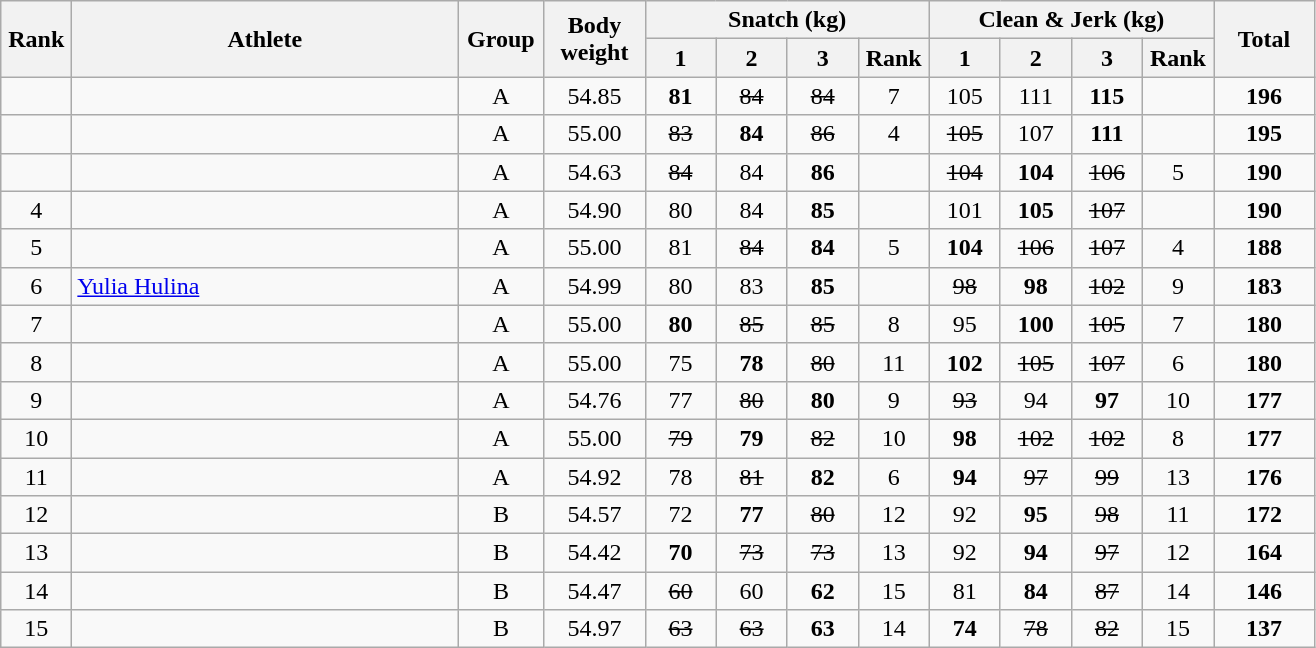<table class = "wikitable" style="text-align:center;">
<tr>
<th rowspan=2 width=40>Rank</th>
<th rowspan=2 width=250>Athlete</th>
<th rowspan=2 width=50>Group</th>
<th rowspan=2 width=60>Body weight</th>
<th colspan=4>Snatch (kg)</th>
<th colspan=4>Clean & Jerk (kg)</th>
<th rowspan=2 width=60>Total</th>
</tr>
<tr>
<th width=40>1</th>
<th width=40>2</th>
<th width=40>3</th>
<th width=40>Rank</th>
<th width=40>1</th>
<th width=40>2</th>
<th width=40>3</th>
<th width=40>Rank</th>
</tr>
<tr>
<td></td>
<td align=left></td>
<td>A</td>
<td>54.85</td>
<td><strong>81</strong></td>
<td><s>84</s></td>
<td><s>84</s></td>
<td>7</td>
<td>105</td>
<td>111</td>
<td><strong>115</strong></td>
<td></td>
<td><strong>196</strong></td>
</tr>
<tr>
<td></td>
<td align=left></td>
<td>A</td>
<td>55.00</td>
<td><s>83</s></td>
<td><strong>84</strong></td>
<td><s>86</s></td>
<td>4</td>
<td><s>105</s></td>
<td>107</td>
<td><strong>111</strong></td>
<td></td>
<td><strong>195</strong></td>
</tr>
<tr>
<td></td>
<td align=left></td>
<td>A</td>
<td>54.63</td>
<td><s>84</s></td>
<td>84</td>
<td><strong>86</strong></td>
<td></td>
<td><s>104</s></td>
<td><strong>104</strong></td>
<td><s>106</s></td>
<td>5</td>
<td><strong>190</strong></td>
</tr>
<tr>
<td>4</td>
<td align=left></td>
<td>A</td>
<td>54.90</td>
<td>80</td>
<td>84</td>
<td><strong>85</strong></td>
<td></td>
<td>101</td>
<td><strong>105</strong></td>
<td><s>107</s></td>
<td></td>
<td><strong>190</strong></td>
</tr>
<tr>
<td>5</td>
<td align=left></td>
<td>A</td>
<td>55.00</td>
<td>81</td>
<td><s>84</s></td>
<td><strong>84</strong></td>
<td>5</td>
<td><strong>104</strong></td>
<td><s>106</s></td>
<td><s>107</s></td>
<td>4</td>
<td><strong>188</strong></td>
</tr>
<tr>
<td>6</td>
<td align=left> <a href='#'>Yulia Hulina</a> </td>
<td>A</td>
<td>54.99</td>
<td>80</td>
<td>83</td>
<td><strong>85</strong></td>
<td></td>
<td><s>98</s></td>
<td><strong>98</strong></td>
<td><s>102</s></td>
<td>9</td>
<td><strong>183</strong></td>
</tr>
<tr>
<td>7</td>
<td align=left></td>
<td>A</td>
<td>55.00</td>
<td><strong>80</strong></td>
<td><s>85</s></td>
<td><s>85</s></td>
<td>8</td>
<td>95</td>
<td><strong>100</strong></td>
<td><s>105</s></td>
<td>7</td>
<td><strong>180</strong></td>
</tr>
<tr>
<td>8</td>
<td align=left></td>
<td>A</td>
<td>55.00</td>
<td>75</td>
<td><strong>78</strong></td>
<td><s>80</s></td>
<td>11</td>
<td><strong>102</strong></td>
<td><s>105</s></td>
<td><s>107</s></td>
<td>6</td>
<td><strong>180</strong></td>
</tr>
<tr>
<td>9</td>
<td align=left></td>
<td>A</td>
<td>54.76</td>
<td>77</td>
<td><s>80</s></td>
<td><strong>80</strong></td>
<td>9</td>
<td><s>93</s></td>
<td>94</td>
<td><strong>97</strong></td>
<td>10</td>
<td><strong>177</strong></td>
</tr>
<tr>
<td>10</td>
<td align=left></td>
<td>A</td>
<td>55.00</td>
<td><s>79</s></td>
<td><strong>79</strong></td>
<td><s>82</s></td>
<td>10</td>
<td><strong>98</strong></td>
<td><s>102</s></td>
<td><s>102</s></td>
<td>8</td>
<td><strong>177</strong></td>
</tr>
<tr>
<td>11</td>
<td align=left></td>
<td>A</td>
<td>54.92</td>
<td>78</td>
<td><s>81</s></td>
<td><strong>82</strong></td>
<td>6</td>
<td><strong>94</strong></td>
<td><s>97</s></td>
<td><s>99</s></td>
<td>13</td>
<td><strong>176</strong></td>
</tr>
<tr>
<td>12</td>
<td align=left></td>
<td>B</td>
<td>54.57</td>
<td>72</td>
<td><strong>77</strong></td>
<td><s>80</s></td>
<td>12</td>
<td>92</td>
<td><strong>95</strong></td>
<td><s>98</s></td>
<td>11</td>
<td><strong>172</strong></td>
</tr>
<tr>
<td>13</td>
<td align=left></td>
<td>B</td>
<td>54.42</td>
<td><strong>70</strong></td>
<td><s>73</s></td>
<td><s>73</s></td>
<td>13</td>
<td>92</td>
<td><strong>94</strong></td>
<td><s>97</s></td>
<td>12</td>
<td><strong>164</strong></td>
</tr>
<tr>
<td>14</td>
<td align=left></td>
<td>B</td>
<td>54.47</td>
<td><s>60</s></td>
<td>60</td>
<td><strong>62</strong></td>
<td>15</td>
<td>81</td>
<td><strong>84</strong></td>
<td><s>87</s></td>
<td>14</td>
<td><strong>146</strong></td>
</tr>
<tr>
<td>15</td>
<td align=left></td>
<td>B</td>
<td>54.97</td>
<td><s>63</s></td>
<td><s>63</s></td>
<td><strong>63</strong></td>
<td>14</td>
<td><strong>74</strong></td>
<td><s>78</s></td>
<td><s>82</s></td>
<td>15</td>
<td><strong>137</strong></td>
</tr>
</table>
